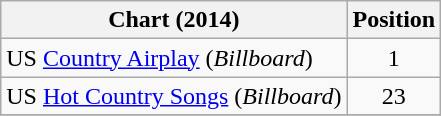<table class="wikitable sortable">
<tr>
<th scope="col">Chart (2014)</th>
<th scope="col">Position</th>
</tr>
<tr>
<td>US <a href='#'>Country Airplay</a> (<em>Billboard</em>)</td>
<td align="center">1</td>
</tr>
<tr>
<td>US <a href='#'>Hot Country Songs</a> (<em>Billboard</em>)</td>
<td align="center">23</td>
</tr>
<tr>
</tr>
</table>
